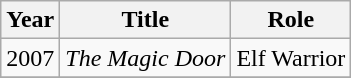<table class="wikitable sortable">
<tr>
<th>Year</th>
<th>Title</th>
<th>Role</th>
</tr>
<tr>
<td>2007</td>
<td><em>The Magic Door</em></td>
<td>Elf Warrior</td>
</tr>
<tr>
</tr>
</table>
